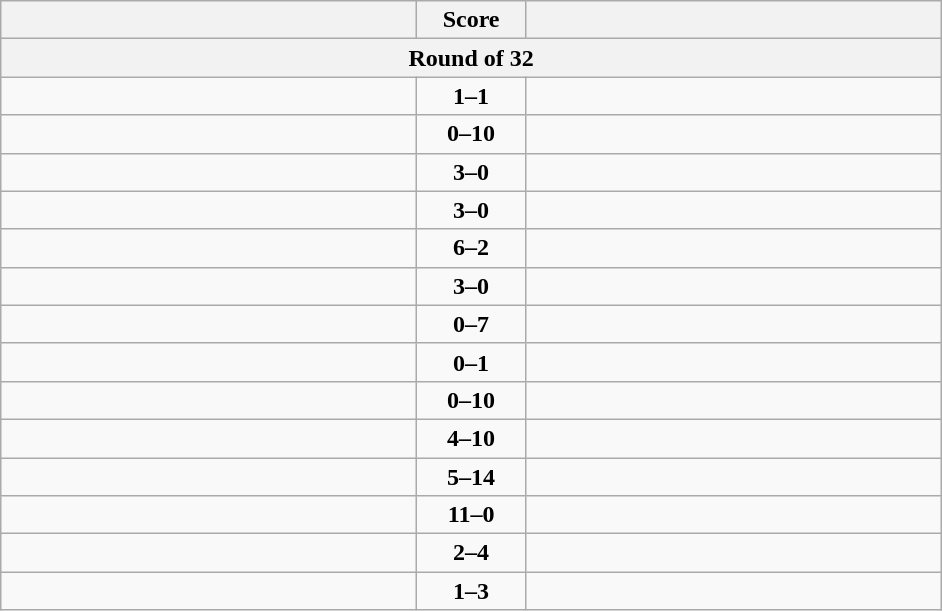<table class="wikitable" style="text-align: left;">
<tr>
<th align="right" width="270"></th>
<th width="65">Score</th>
<th align="left" width="270"></th>
</tr>
<tr>
<th colspan="3">Round of 32</th>
</tr>
<tr>
<td><strong></strong></td>
<td align=center><strong>1–1</strong></td>
<td></td>
</tr>
<tr>
<td></td>
<td align=center><strong>0–10</strong></td>
<td><strong></strong></td>
</tr>
<tr>
<td><strong></strong></td>
<td align=center><strong>3–0</strong></td>
<td></td>
</tr>
<tr>
<td><strong></strong></td>
<td align=center><strong>3–0</strong></td>
<td></td>
</tr>
<tr>
<td><strong></strong></td>
<td align=center><strong>6–2</strong></td>
<td></td>
</tr>
<tr>
<td><strong></strong></td>
<td align=center><strong>3–0</strong></td>
<td></td>
</tr>
<tr>
<td></td>
<td align=center><strong>0–7</strong></td>
<td><strong></strong></td>
</tr>
<tr>
<td></td>
<td align=center><strong>0–1</strong></td>
<td><strong></strong></td>
</tr>
<tr>
<td></td>
<td align=center><strong>0–10</strong></td>
<td><strong></strong></td>
</tr>
<tr>
<td></td>
<td align=center><strong>4–10</strong></td>
<td><strong></strong></td>
</tr>
<tr>
<td></td>
<td align=center><strong>5–14</strong></td>
<td><strong></strong></td>
</tr>
<tr>
<td><strong></strong></td>
<td align=center><strong>11–0</strong></td>
<td></td>
</tr>
<tr>
<td></td>
<td align=center><strong>2–4</strong></td>
<td><strong></strong></td>
</tr>
<tr>
<td></td>
<td align=center><strong>1–3</strong></td>
<td><strong></strong></td>
</tr>
</table>
